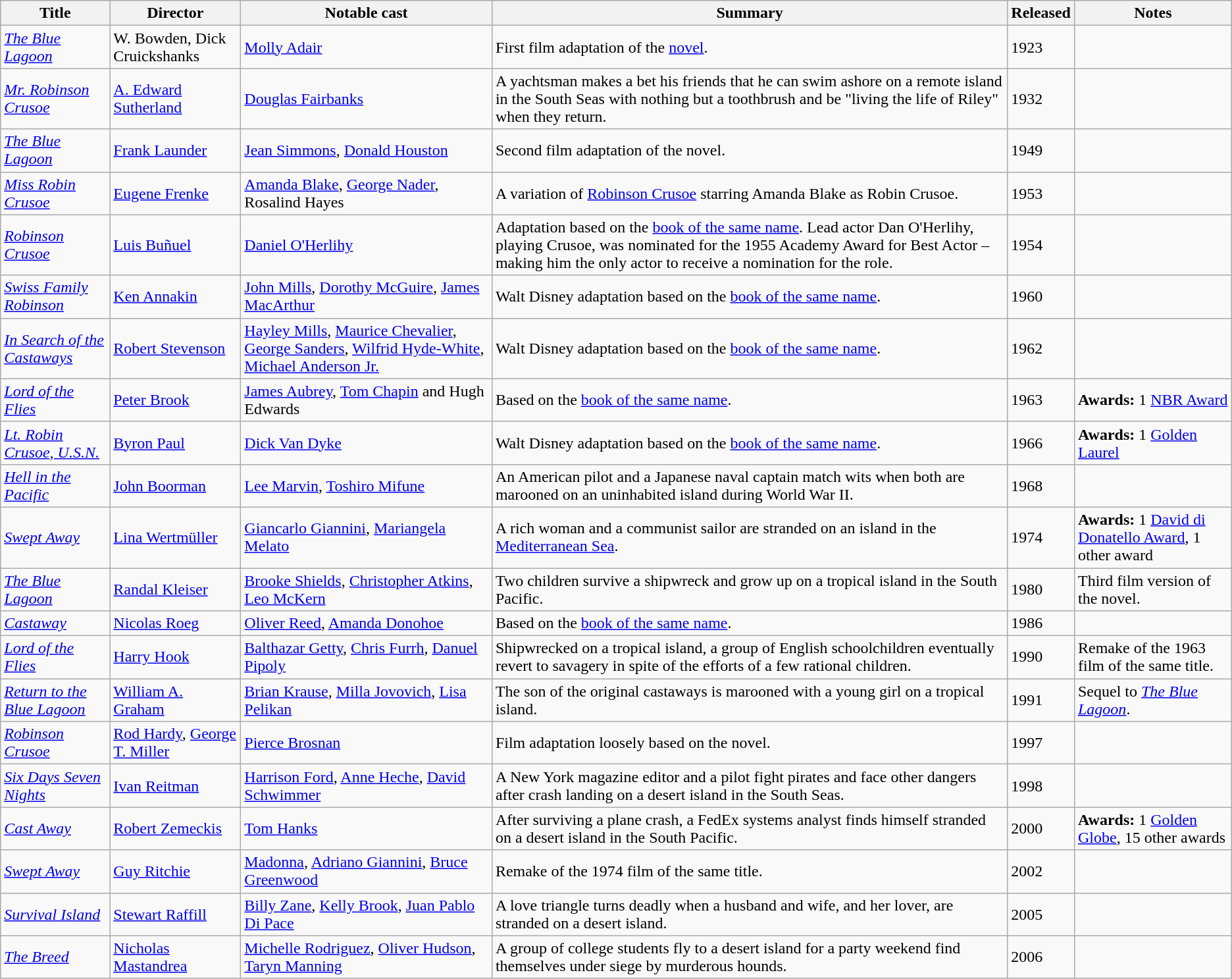<table class="wikitable sortable">
<tr>
<th>Title</th>
<th>Director</th>
<th>Notable cast</th>
<th>Summary</th>
<th>Released</th>
<th>Notes</th>
</tr>
<tr>
<td><em><a href='#'>The Blue Lagoon</a></em></td>
<td>W. Bowden, Dick Cruickshanks</td>
<td><a href='#'>Molly Adair</a></td>
<td>First film adaptation of the <a href='#'>novel</a>.</td>
<td>1923</td>
<td></td>
</tr>
<tr>
<td><em><a href='#'>Mr. Robinson Crusoe</a></em></td>
<td><a href='#'>A. Edward Sutherland</a></td>
<td><a href='#'>Douglas Fairbanks</a></td>
<td>A yachtsman makes a bet his friends that he can swim ashore on a remote island in the South Seas with nothing but a toothbrush and be "living the life of Riley" when they return.</td>
<td>1932</td>
<td></td>
</tr>
<tr>
<td><em><a href='#'>The Blue Lagoon</a></em></td>
<td><a href='#'>Frank Launder</a></td>
<td><a href='#'>Jean Simmons</a>, <a href='#'>Donald Houston</a></td>
<td>Second film adaptation of the novel.</td>
<td>1949</td>
<td></td>
</tr>
<tr>
<td><em><a href='#'>Miss Robin Crusoe</a></em></td>
<td><a href='#'>Eugene Frenke</a></td>
<td><a href='#'>Amanda Blake</a>, <a href='#'>George Nader</a>, Rosalind Hayes</td>
<td>A variation of <a href='#'>Robinson Crusoe</a> starring Amanda Blake as Robin Crusoe.</td>
<td>1953</td>
<td></td>
</tr>
<tr>
<td><em><a href='#'>Robinson Crusoe</a></em></td>
<td><a href='#'>Luis Buñuel</a></td>
<td><a href='#'>Daniel O'Herlihy</a></td>
<td>Adaptation based on the <a href='#'>book of the same name</a>. Lead actor Dan O'Herlihy, playing Crusoe, was nominated for the 1955 Academy Award for Best Actor – making him the only actor to receive a nomination for the role.</td>
<td>1954</td>
<td></td>
</tr>
<tr>
<td><em><a href='#'>Swiss Family Robinson</a></em></td>
<td><a href='#'>Ken Annakin</a></td>
<td><a href='#'>John Mills</a>, <a href='#'>Dorothy McGuire</a>, <a href='#'>James MacArthur</a></td>
<td>Walt Disney adaptation based on the <a href='#'>book of the same name</a>.</td>
<td>1960</td>
<td></td>
</tr>
<tr>
<td><em><a href='#'>In Search of the Castaways</a></em></td>
<td><a href='#'>Robert Stevenson</a></td>
<td><a href='#'>Hayley Mills</a>, <a href='#'>Maurice Chevalier</a>, <a href='#'>George Sanders</a>, <a href='#'>Wilfrid Hyde-White</a>, <a href='#'>Michael Anderson Jr.</a></td>
<td>Walt Disney adaptation based on the <a href='#'>book of the same name</a>.</td>
<td>1962</td>
<td></td>
</tr>
<tr>
<td><em><a href='#'>Lord of the Flies</a></em></td>
<td><a href='#'>Peter Brook</a></td>
<td><a href='#'>James Aubrey</a>, <a href='#'>Tom Chapin</a> and Hugh Edwards</td>
<td>Based on the <a href='#'>book of the same name</a>.</td>
<td>1963</td>
<td><strong>Awards:</strong> 1 <a href='#'>NBR Award</a></td>
</tr>
<tr>
<td><em><a href='#'>Lt. Robin Crusoe, U.S.N.</a></em></td>
<td><a href='#'>Byron Paul</a></td>
<td><a href='#'>Dick Van Dyke</a></td>
<td>Walt Disney adaptation based on the <a href='#'>book of the same name</a>.</td>
<td>1966</td>
<td><strong>Awards:</strong> 1 <a href='#'>Golden Laurel</a></td>
</tr>
<tr>
<td><em><a href='#'>Hell in the Pacific</a></em></td>
<td><a href='#'>John Boorman</a></td>
<td><a href='#'>Lee Marvin</a>, <a href='#'>Toshiro Mifune</a></td>
<td>An American pilot and a Japanese naval captain match wits when both are marooned on an uninhabited island during World War II.</td>
<td>1968</td>
<td></td>
</tr>
<tr>
<td><em><a href='#'>Swept Away</a></em></td>
<td><a href='#'>Lina Wertmüller</a></td>
<td><a href='#'>Giancarlo Giannini</a>, <a href='#'>Mariangela Melato</a></td>
<td>A rich woman and a communist sailor are stranded on an island in the <a href='#'>Mediterranean Sea</a>.</td>
<td>1974</td>
<td><strong>Awards:</strong> 1 <a href='#'>David di Donatello Award</a>, 1 other award</td>
</tr>
<tr>
<td><em><a href='#'>The Blue Lagoon</a></em></td>
<td><a href='#'>Randal Kleiser</a></td>
<td><a href='#'>Brooke Shields</a>, <a href='#'>Christopher Atkins</a>, <a href='#'>Leo McKern</a></td>
<td>Two children survive a shipwreck and grow up on a tropical island in the South Pacific.</td>
<td>1980</td>
<td>Third film version of the novel.</td>
</tr>
<tr>
<td><em><a href='#'>Castaway</a></em></td>
<td><a href='#'>Nicolas Roeg</a></td>
<td><a href='#'>Oliver Reed</a>, <a href='#'>Amanda Donohoe</a></td>
<td>Based on the <a href='#'>book of the same name</a>.</td>
<td>1986</td>
<td></td>
</tr>
<tr>
<td><em><a href='#'>Lord of the Flies</a></em></td>
<td><a href='#'>Harry Hook</a></td>
<td><a href='#'>Balthazar Getty</a>, <a href='#'>Chris Furrh</a>, <a href='#'>Danuel Pipoly</a></td>
<td>Shipwrecked on a tropical island, a group of English schoolchildren eventually revert to savagery in spite of the efforts of a few rational children.</td>
<td>1990</td>
<td>Remake of the 1963 film of the same title.</td>
</tr>
<tr>
<td><em><a href='#'>Return to the Blue Lagoon</a></em></td>
<td><a href='#'>William A. Graham</a></td>
<td><a href='#'>Brian Krause</a>, <a href='#'>Milla Jovovich</a>, <a href='#'>Lisa Pelikan</a></td>
<td>The son of the original castaways is marooned with a young girl on a tropical island.</td>
<td>1991</td>
<td>Sequel to <em><a href='#'>The Blue Lagoon</a></em>.</td>
</tr>
<tr>
<td><em><a href='#'>Robinson Crusoe</a></em></td>
<td><a href='#'>Rod Hardy</a>, <a href='#'>George T. Miller</a></td>
<td><a href='#'>Pierce Brosnan</a></td>
<td>Film adaptation loosely based on the novel.</td>
<td>1997</td>
<td></td>
</tr>
<tr>
<td><em><a href='#'>Six Days Seven Nights</a></em></td>
<td><a href='#'>Ivan Reitman</a></td>
<td><a href='#'>Harrison Ford</a>, <a href='#'>Anne Heche</a>, <a href='#'>David Schwimmer</a></td>
<td>A New York magazine editor and a pilot fight pirates and face other dangers after crash landing on a desert island in the South Seas.</td>
<td>1998</td>
<td></td>
</tr>
<tr>
<td><em><a href='#'>Cast Away</a></em></td>
<td><a href='#'>Robert Zemeckis</a></td>
<td><a href='#'>Tom Hanks</a></td>
<td>After surviving a plane crash, a FedEx systems analyst finds himself stranded on a desert island in the South Pacific.</td>
<td>2000</td>
<td><strong>Awards:</strong> 1 <a href='#'>Golden Globe</a>, 15 other awards</td>
</tr>
<tr>
<td><em><a href='#'>Swept Away</a></em></td>
<td><a href='#'>Guy Ritchie</a></td>
<td><a href='#'>Madonna</a>, <a href='#'>Adriano Giannini</a>, <a href='#'>Bruce Greenwood</a></td>
<td>Remake of the 1974 film of the same title.</td>
<td>2002</td>
<td></td>
</tr>
<tr>
<td><em><a href='#'>Survival Island</a></em></td>
<td><a href='#'>Stewart Raffill</a></td>
<td><a href='#'>Billy Zane</a>, <a href='#'>Kelly Brook</a>, <a href='#'>Juan Pablo Di Pace</a></td>
<td>A love triangle turns deadly when a husband and wife, and her lover, are stranded on a desert island.</td>
<td>2005</td>
<td></td>
</tr>
<tr>
<td><em><a href='#'>The Breed</a></em></td>
<td><a href='#'>Nicholas Mastandrea</a></td>
<td><a href='#'>Michelle Rodriguez</a>, <a href='#'>Oliver Hudson</a>, <a href='#'>Taryn Manning</a></td>
<td>A group of college students fly to a desert island for a party weekend find themselves under siege by murderous hounds.</td>
<td>2006</td>
</tr>
</table>
